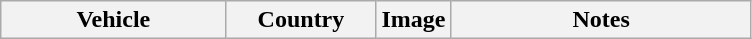<table class="wikitable">
<tr>
<th scope="col" style="width: 30%;">Vehicle</th>
<th scope="col" style="width: 20%;">Country</th>
<th scope="col" style="width: 10%;">Image</th>
<th scope="col" style="width: 40%;">Notes<br>


</th>
</tr>
</table>
